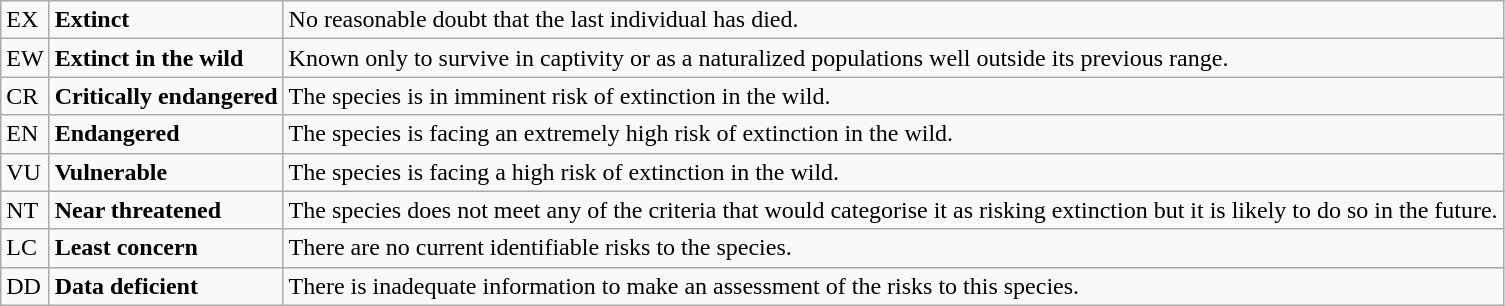<table class="wikitable" style="text-align:left">
<tr>
<td>EX</td>
<td><strong>Extinct</strong></td>
<td>No reasonable doubt that the last individual has died.</td>
</tr>
<tr>
<td>EW</td>
<td><strong>Extinct in the wild</strong></td>
<td>Known only to survive in captivity or as a naturalized populations well outside its previous range.</td>
</tr>
<tr>
<td>CR</td>
<td><strong>Critically endangered</strong></td>
<td>The species is in imminent risk of extinction in the wild.</td>
</tr>
<tr>
<td>EN</td>
<td><strong>Endangered</strong></td>
<td>The species is facing an extremely high risk of extinction in the wild.</td>
</tr>
<tr>
<td>VU</td>
<td><strong>Vulnerable</strong></td>
<td>The species is facing a high risk of extinction in the wild.</td>
</tr>
<tr>
<td>NT</td>
<td><strong>Near threatened</strong></td>
<td>The species does not meet any of the criteria that would categorise it as risking extinction but it is likely to do so in the future.</td>
</tr>
<tr>
<td>LC</td>
<td><strong>Least concern</strong></td>
<td>There are no current identifiable risks to the species.</td>
</tr>
<tr>
<td>DD</td>
<td><strong>Data deficient</strong></td>
<td>There is inadequate information to make an assessment of the risks to this species.</td>
</tr>
</table>
